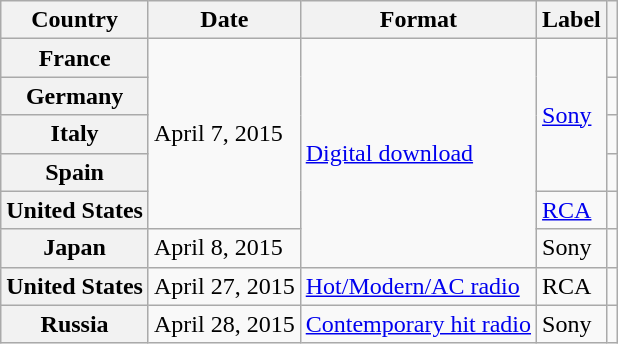<table class="wikitable plainrowheaders">
<tr>
<th scope="col">Country</th>
<th scope="col">Date</th>
<th scope="col">Format</th>
<th scope="col">Label</th>
<th scope="col"></th>
</tr>
<tr>
<th scope="row">France</th>
<td rowspan="5">April 7, 2015</td>
<td rowspan="6"><a href='#'>Digital download</a></td>
<td rowspan="4"><a href='#'>Sony</a></td>
<td></td>
</tr>
<tr>
<th scope="row">Germany</th>
<td></td>
</tr>
<tr>
<th scope="row">Italy</th>
<td></td>
</tr>
<tr>
<th scope="row">Spain</th>
<td></td>
</tr>
<tr>
<th scope="row">United States</th>
<td><a href='#'>RCA</a></td>
<td></td>
</tr>
<tr>
<th scope="row">Japan</th>
<td>April 8, 2015</td>
<td>Sony</td>
<td></td>
</tr>
<tr>
<th scope="row">United States</th>
<td>April 27, 2015</td>
<td><a href='#'>Hot/Modern/AC radio</a></td>
<td>RCA</td>
<td></td>
</tr>
<tr>
<th scope="row">Russia</th>
<td>April 28, 2015</td>
<td><a href='#'>Contemporary hit radio</a></td>
<td>Sony</td>
<td></td>
</tr>
</table>
